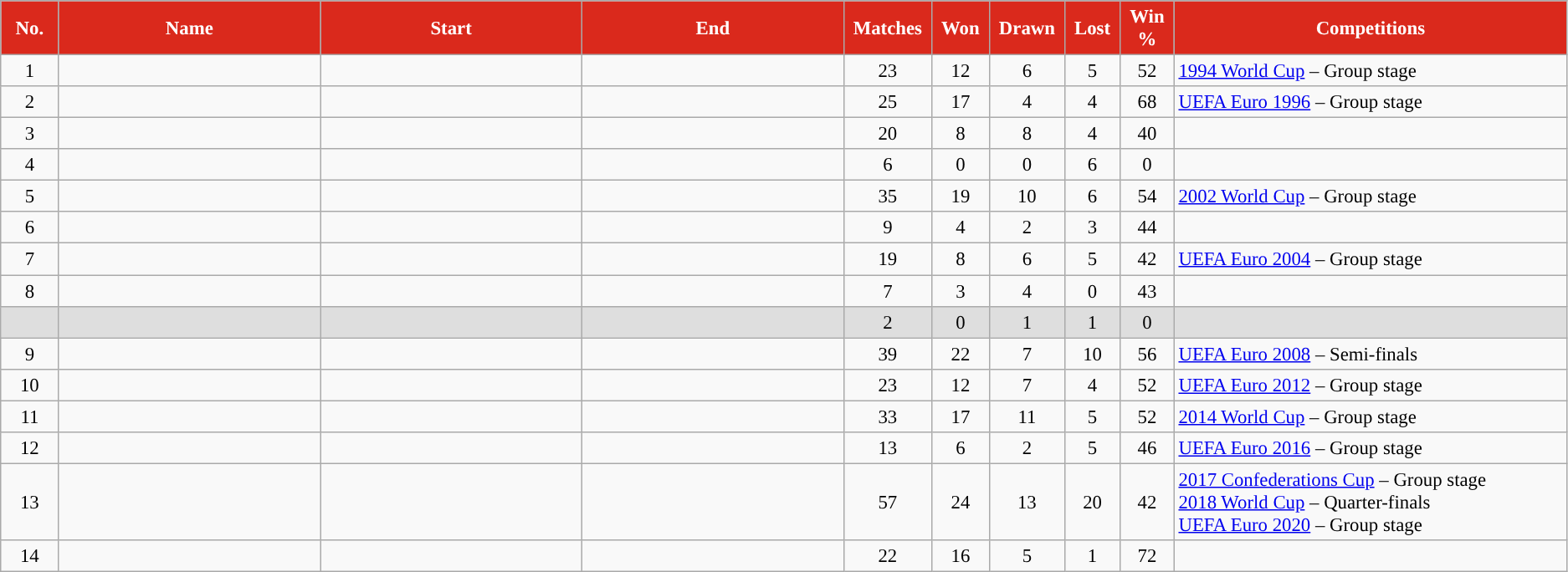<table class="wikitable" style="text-align:center; font-size: 95%; border: 1px; text-align: middle; width=100%">
<tr>
<th width="2%" style="background:#DA291C; color:white; ">No.</th>
<th width="10%" style="background:#DA291C; color:white; ">Name</th>
<th width="10%" style="background:#DA291C; color:white; ">Start</th>
<th width="10%" style="background:#DA291C; color:white; ">End</th>
<th width="1%" style="background:#DA291C; color:white; ">Matches</th>
<th width="1%" style="background:#DA291C; color:white; ">Won</th>
<th width="1%" style="background:#DA291C; color:white; ">Drawn</th>
<th width="1%" style="background:#DA291C; color:white; ">Lost</th>
<th width="1%" style="background:#DA291C; color:white; ">Win %</th>
<th width="15%" style="background:#DA291C; color:white; ">Competitions</th>
</tr>
<tr align="center">
<td>1</td>
<td style="text-align: left;"> </td>
<td></td>
<td></td>
<td>23</td>
<td>12</td>
<td>6</td>
<td>5</td>
<td>52</td>
<td style="text-align: left;"><a href='#'>1994 World Cup</a> – Group stage</td>
</tr>
<tr align="center">
<td>2</td>
<td style="text-align: left;"> </td>
<td></td>
<td></td>
<td>25</td>
<td>17</td>
<td>4</td>
<td>4</td>
<td>68</td>
<td style="text-align: left;"><a href='#'>UEFA Euro 1996</a> – Group stage</td>
</tr>
<tr align="center">
<td>3</td>
<td style="text-align: left;"> </td>
<td></td>
<td></td>
<td>20</td>
<td>8</td>
<td>8</td>
<td>4</td>
<td>40</td>
<td></td>
</tr>
<tr align="center">
<td>4</td>
<td style="text-align: left;"> </td>
<td></td>
<td></td>
<td>6</td>
<td>0</td>
<td>0</td>
<td>6</td>
<td>0</td>
<td></td>
</tr>
<tr align="center">
<td>5</td>
<td style="text-align: left;"> </td>
<td></td>
<td></td>
<td>35</td>
<td>19</td>
<td>10</td>
<td>6</td>
<td>54</td>
<td style="text-align: left;"><a href='#'>2002 World Cup</a> – Group stage</td>
</tr>
<tr align="center">
<td>6</td>
<td style="text-align: left;"> </td>
<td></td>
<td></td>
<td>9</td>
<td>4</td>
<td>2</td>
<td>3</td>
<td>44</td>
<td></td>
</tr>
<tr align="center">
<td>7</td>
<td style="text-align: left;"> </td>
<td></td>
<td></td>
<td>19</td>
<td>8</td>
<td>6</td>
<td>5</td>
<td>42</td>
<td style="text-align: left;"><a href='#'>UEFA Euro 2004</a> – Group stage</td>
</tr>
<tr align="center">
<td>8</td>
<td style="text-align: left;"> </td>
<td></td>
<td></td>
<td>7</td>
<td>3</td>
<td>4</td>
<td>0</td>
<td>43</td>
<td></td>
</tr>
<tr align="center" bgcolor="#dedede">
<td></td>
<td style="text-align: left;"> </td>
<td></td>
<td></td>
<td>2</td>
<td>0</td>
<td>1</td>
<td>1</td>
<td>0</td>
<td></td>
</tr>
<tr align="center">
<td>9</td>
<td style="text-align: left;"> </td>
<td></td>
<td></td>
<td>39</td>
<td>22</td>
<td>7</td>
<td>10</td>
<td>56</td>
<td style="text-align: left;"><a href='#'>UEFA Euro 2008</a> – Semi-finals</td>
</tr>
<tr align="center">
<td>10</td>
<td style="text-align: left;"> </td>
<td></td>
<td></td>
<td>23</td>
<td>12</td>
<td>7</td>
<td>4</td>
<td>52</td>
<td style="text-align: left;"><a href='#'>UEFA Euro 2012</a> – Group stage</td>
</tr>
<tr align="center">
<td>11</td>
<td style="text-align: left;"> </td>
<td></td>
<td></td>
<td>33</td>
<td>17</td>
<td>11</td>
<td>5</td>
<td>52</td>
<td style="text-align: left;"><a href='#'>2014 World Cup</a> – Group stage</td>
</tr>
<tr>
<td>12</td>
<td style="text-align: left;"> </td>
<td></td>
<td></td>
<td>13</td>
<td>6</td>
<td>2</td>
<td>5</td>
<td>46</td>
<td style="text-align: left;"><a href='#'>UEFA Euro 2016</a> – Group stage</td>
</tr>
<tr>
<td>13</td>
<td style="text-align: left;"> </td>
<td></td>
<td></td>
<td>57</td>
<td>24</td>
<td>13</td>
<td>20</td>
<td>42</td>
<td style="text-align: left;"><a href='#'>2017 Confederations Cup</a> – Group stage<br><a href='#'>2018 World Cup</a> – Quarter-finals<br><a href='#'>UEFA Euro 2020</a> – Group stage</td>
</tr>
<tr>
<td>14</td>
<td style="text-align: left;"> </td>
<td></td>
<td></td>
<td>22</td>
<td>16</td>
<td>5</td>
<td>1</td>
<td>72</td>
<td></td>
</tr>
</table>
